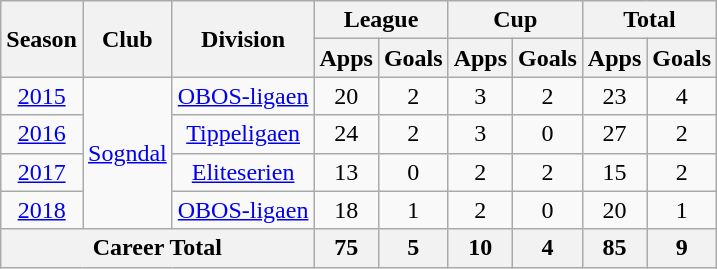<table class="wikitable" style="text-align: center;">
<tr>
<th rowspan="2">Season</th>
<th rowspan="2">Club</th>
<th rowspan="2">Division</th>
<th colspan="2">League</th>
<th colspan="2">Cup</th>
<th colspan="2">Total</th>
</tr>
<tr>
<th>Apps</th>
<th>Goals</th>
<th>Apps</th>
<th>Goals</th>
<th>Apps</th>
<th>Goals</th>
</tr>
<tr>
<td><a href='#'>2015</a></td>
<td rowspan="4" valign="center"><a href='#'>Sogndal</a></td>
<td rowspan="1" valign="center"><a href='#'>OBOS-ligaen</a></td>
<td>20</td>
<td>2</td>
<td>3</td>
<td>2</td>
<td>23</td>
<td>4</td>
</tr>
<tr>
<td><a href='#'>2016</a></td>
<td rowspan="1" valign="center"><a href='#'>Tippeligaen</a></td>
<td>24</td>
<td>2</td>
<td>3</td>
<td>0</td>
<td>27</td>
<td>2</td>
</tr>
<tr>
<td><a href='#'>2017</a></td>
<td rowspan="1" valign="center"><a href='#'>Eliteserien</a></td>
<td>13</td>
<td>0</td>
<td>2</td>
<td>2</td>
<td>15</td>
<td>2</td>
</tr>
<tr>
<td><a href='#'>2018</a></td>
<td rowspan="1" valign="center"><a href='#'>OBOS-ligaen</a></td>
<td>18</td>
<td>1</td>
<td>2</td>
<td>0</td>
<td>20</td>
<td>1</td>
</tr>
<tr>
<th colspan="3">Career Total</th>
<th>75</th>
<th>5</th>
<th>10</th>
<th>4</th>
<th>85</th>
<th>9</th>
</tr>
</table>
